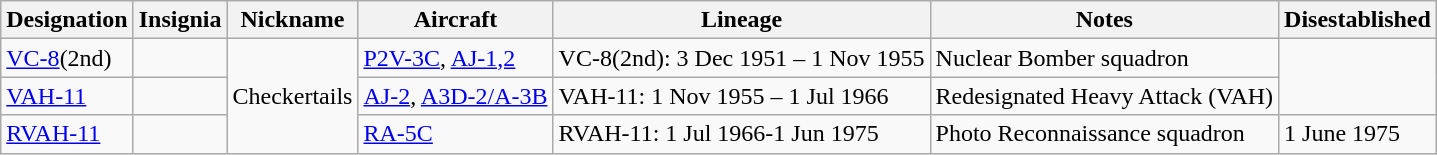<table class="wikitable">
<tr>
<th>Designation</th>
<th>Insignia</th>
<th>Nickname</th>
<th>Aircraft</th>
<th>Lineage</th>
<th>Notes</th>
<th>Disestablished</th>
</tr>
<tr>
<td><a href='#'>VC-8</a>(2nd)</td>
<td></td>
<td Rowspan="3">Checkertails</td>
<td><a href='#'>P2V-3C</a>, <a href='#'>AJ-1,2</a></td>
<td style="white-space: nowrap;">VC-8(2nd): 3 Dec 1951 – 1 Nov 1955</td>
<td>Nuclear Bomber squadron</td>
</tr>
<tr>
<td><a href='#'>VAH-11</a></td>
<td></td>
<td><a href='#'>AJ-2</a>, <a href='#'>A3D-2/A-3B</a></td>
<td style="white-space: nowrap;">VAH-11: 1 Nov 1955 – 1 Jul 1966</td>
<td>Redesignated Heavy Attack (VAH)</td>
</tr>
<tr>
<td><a href='#'>RVAH-11</a></td>
<td></td>
<td><a href='#'>RA-5C</a></td>
<td style="white-space: nowrap;">RVAH-11: 1 Jul 1966-1 Jun 1975</td>
<td>Photo Reconnaissance squadron</td>
<td>1 June 1975</td>
</tr>
</table>
